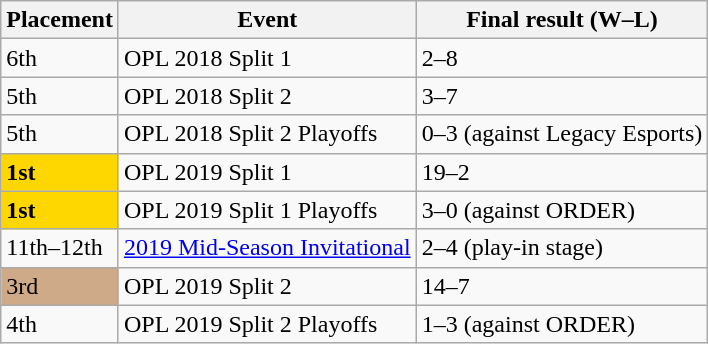<table class="wikitable sortable mw-collapsible mw-collapsed">
<tr>
<th>Placement</th>
<th>Event</th>
<th>Final result (W–L)</th>
</tr>
<tr>
<td> 6th</td>
<td> OPL 2018 Split 1</td>
<td> 2–8</td>
</tr>
<tr>
<td> 5th</td>
<td> OPL 2018 Split 2</td>
<td> 3–7</td>
</tr>
<tr>
<td> 5th</td>
<td> OPL 2018 Split 2 Playoffs</td>
<td> 0–3 (against Legacy Esports)</td>
</tr>
<tr>
<td style="background-color:Gold;"> <strong>1st</strong></td>
<td> OPL 2019 Split 1</td>
<td> 19–2</td>
</tr>
<tr>
<td style="background-color:Gold;"> <strong>1st</strong></td>
<td> OPL 2019 Split 1 Playoffs</td>
<td> 3–0 (against ORDER)</td>
</tr>
<tr>
<td> 11th–12th</td>
<td> <a href='#'>2019 Mid-Season Invitational</a></td>
<td> 2–4 (play-in stage)</td>
</tr>
<tr>
<td style="background-color:#CFAA88;"> 3rd</td>
<td> OPL 2019 Split 2</td>
<td> 14–7</td>
</tr>
<tr>
<td> 4th</td>
<td> OPL 2019 Split 2 Playoffs</td>
<td> 1–3 (against ORDER)</td>
</tr>
</table>
